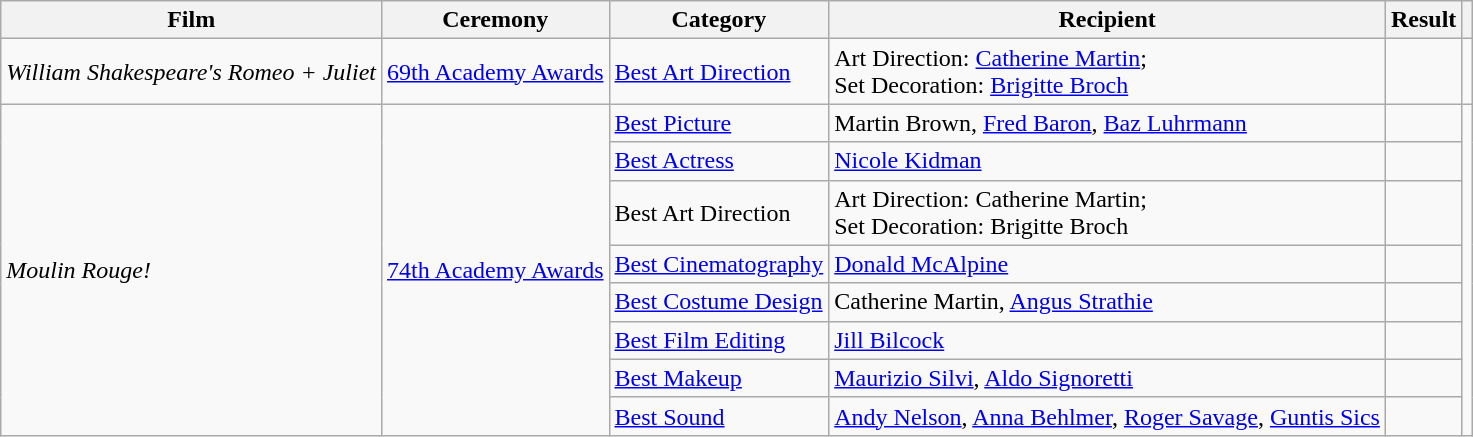<table class="wikitable">
<tr>
<th scope="col">Film</th>
<th scope="col">Ceremony</th>
<th scope="col">Category</th>
<th scope="col">Recipient</th>
<th scope="col">Result</th>
<th scope="col"></th>
</tr>
<tr>
<td><em>William Shakespeare's Romeo + Juliet</em></td>
<td><a href='#'>69th Academy Awards</a></td>
<td><a href='#'>Best Art Direction</a></td>
<td>Art Direction: <a href='#'>Catherine Martin</a>; <br> Set Decoration: <a href='#'>Brigitte Broch</a></td>
<td></td>
<td></td>
</tr>
<tr>
<td rowspan="8"><em>Moulin Rouge!</em></td>
<td rowspan="8"><a href='#'>74th Academy Awards</a></td>
<td><a href='#'>Best Picture</a></td>
<td>Martin Brown, <a href='#'>Fred Baron</a>, <a href='#'>Baz Luhrmann</a></td>
<td></td>
<td rowspan="8"></td>
</tr>
<tr>
<td><a href='#'>Best Actress</a></td>
<td><a href='#'>Nicole Kidman</a></td>
<td></td>
</tr>
<tr>
<td>Best Art Direction</td>
<td>Art Direction: Catherine Martin; <br> Set Decoration: Brigitte Broch</td>
<td></td>
</tr>
<tr>
<td><a href='#'>Best Cinematography</a></td>
<td><a href='#'>Donald McAlpine</a></td>
<td></td>
</tr>
<tr>
<td><a href='#'>Best Costume Design</a></td>
<td>Catherine Martin, <a href='#'>Angus Strathie</a></td>
<td></td>
</tr>
<tr>
<td><a href='#'>Best Film Editing</a></td>
<td><a href='#'>Jill Bilcock</a></td>
<td></td>
</tr>
<tr>
<td><a href='#'>Best Makeup</a></td>
<td><a href='#'>Maurizio Silvi</a>, <a href='#'>Aldo Signoretti</a></td>
<td></td>
</tr>
<tr>
<td><a href='#'>Best Sound</a></td>
<td><a href='#'>Andy Nelson</a>, <a href='#'>Anna Behlmer</a>, <a href='#'>Roger Savage</a>, <a href='#'>Guntis Sics</a></td>
<td></td>
</tr>
</table>
